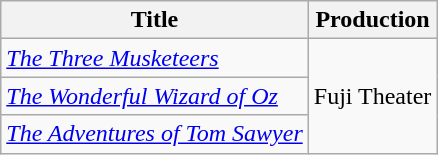<table class="wikitable">
<tr>
<th>Title</th>
<th>Production</th>
</tr>
<tr>
<td><em><a href='#'>The Three Musketeers</a></em></td>
<td rowspan="3">Fuji Theater</td>
</tr>
<tr>
<td><em><a href='#'>The Wonderful Wizard of Oz</a></em></td>
</tr>
<tr>
<td><em><a href='#'>The Adventures of Tom Sawyer</a></em></td>
</tr>
</table>
